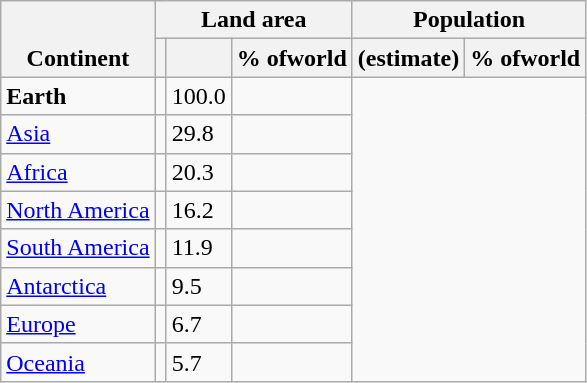<table class="wikitable sortable static-row-numbers col1left" >
<tr class="static-row-header" style="vertical-align:bottom;">
<th scope="col" rowspan=2>Continent</th>
<th scope="col" colspan=3>Land area</th>
<th scope="col" colspan=2>Population</th>
</tr>
<tr class="static-row-header" style="text-align:center;vertical-align:bottom;">
<th scope="col"></th>
<th scope="col"></th>
<th scope="col">% ofworld</th>
<th scope="col">(estimate)</th>
<th scope="col">% ofworld</th>
</tr>
<tr class=static-row-numbers-norank>
<td scope=row><strong>Earth</strong></td>
<td></td>
<td>100.0</td>
<td></td>
</tr>
<tr>
<td scope=row><a href='#'>Asia</a></td>
<td></td>
<td>29.8</td>
<td></td>
</tr>
<tr>
<td scope=row><a href='#'>Africa</a></td>
<td></td>
<td>20.3</td>
<td></td>
</tr>
<tr>
<td scope=row><a href='#'>North America</a></td>
<td></td>
<td>16.2</td>
<td></td>
</tr>
<tr>
<td scope=row><a href='#'>South America</a></td>
<td></td>
<td>11.9</td>
<td></td>
</tr>
<tr>
<td scope=row><a href='#'>Antarctica</a></td>
<td></td>
<td>9.5</td>
<td></td>
</tr>
<tr>
<td scope=row><a href='#'>Europe</a></td>
<td></td>
<td>6.7</td>
<td></td>
</tr>
<tr>
<td scope=row><a href='#'>Oceania</a></td>
<td></td>
<td>5.7</td>
<td></td>
</tr>
</table>
